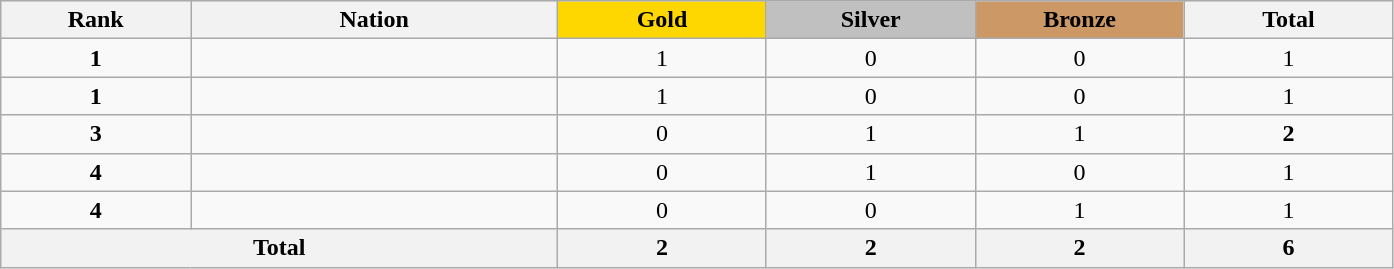<table class="wikitable collapsible autocollapse plainrowheaders" width=73.5% style="text-align:center;">
<tr style="background-color:#EDEDED;">
<th width=100px class="hintergrundfarbe5">Rank</th>
<th width=200px class="hintergrundfarbe6">Nation</th>
<th style="background:    gold; width:15%">Gold</th>
<th style="background:  silver; width:15%">Silver</th>
<th style="background: #CC9966; width:15%">Bronze</th>
<th class="hintergrundfarbe6" style="width:15%">Total</th>
</tr>
<tr>
<td><strong>1</strong></td>
<td align=left></td>
<td>1</td>
<td>0</td>
<td>0</td>
<td>1</td>
</tr>
<tr>
<td><strong>1</strong></td>
<td align=left></td>
<td>1</td>
<td>0</td>
<td>0</td>
<td>1</td>
</tr>
<tr>
<td><strong>3</strong></td>
<td align=left></td>
<td>0</td>
<td>1</td>
<td>1</td>
<td><strong>2</strong></td>
</tr>
<tr>
<td><strong>4</strong></td>
<td align=left></td>
<td>0</td>
<td>1</td>
<td>0</td>
<td>1</td>
</tr>
<tr>
<td><strong>4</strong></td>
<td align=left></td>
<td>0</td>
<td>0</td>
<td>1</td>
<td>1</td>
</tr>
<tr>
<th colspan=2>Total</th>
<th>2</th>
<th>2</th>
<th>2</th>
<th>6</th>
</tr>
</table>
